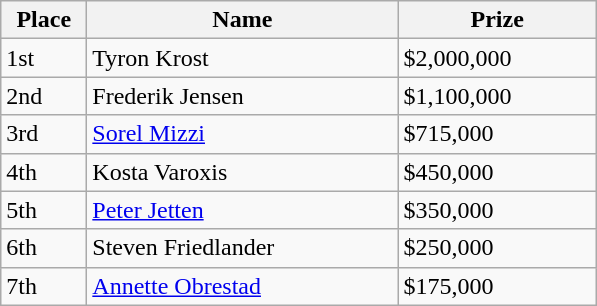<table class="wikitable">
<tr>
<th width="50">Place</th>
<th width="200">Name</th>
<th width="125">Prize</th>
</tr>
<tr>
<td>1st</td>
<td> Tyron Krost</td>
<td>$2,000,000</td>
</tr>
<tr>
<td>2nd</td>
<td> Frederik Jensen</td>
<td>$1,100,000</td>
</tr>
<tr>
<td>3rd</td>
<td> <a href='#'>Sorel Mizzi</a></td>
<td>$715,000</td>
</tr>
<tr>
<td>4th</td>
<td> Kosta Varoxis</td>
<td>$450,000</td>
</tr>
<tr>
<td>5th</td>
<td> <a href='#'>Peter Jetten</a></td>
<td>$350,000</td>
</tr>
<tr>
<td>6th</td>
<td> Steven Friedlander</td>
<td>$250,000</td>
</tr>
<tr>
<td>7th</td>
<td> <a href='#'>Annette Obrestad</a></td>
<td>$175,000</td>
</tr>
</table>
